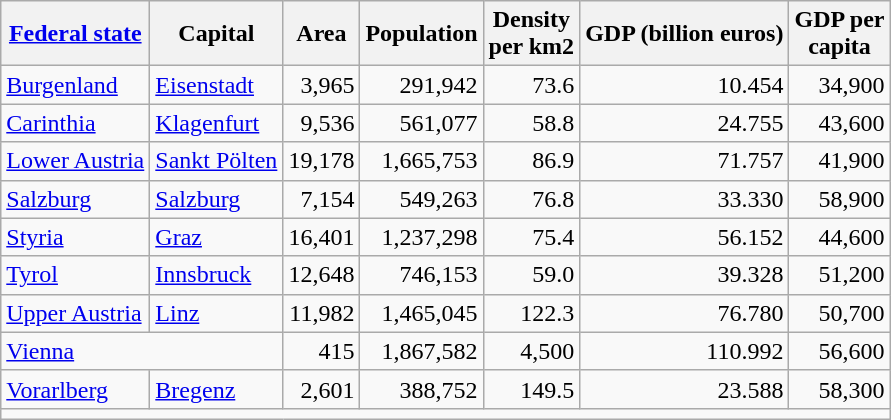<table class="sortable wikitable" style="text-align:left; font-size:100%">
<tr style="font-size:100%; text-align:right">
<th><a href='#'>Federal state</a></th>
<th>Capital</th>
<th>Area<br></th>
<th>Population<br></th>
<th>Density<br>per km2</th>
<th>GDP (billion euros)<br></th>
<th>GDP per<br>capita</th>
</tr>
<tr>
<td> <a href='#'>Burgenland</a></td>
<td><a href='#'>Eisenstadt</a></td>
<td style="text-align:right">3,965</td>
<td style="text-align:right">291,942</td>
<td style="text-align:right">73.6</td>
<td style="text-align:right">10.454</td>
<td style="text-align:right">34,900</td>
</tr>
<tr>
<td> <a href='#'>Carinthia</a></td>
<td><a href='#'>Klagenfurt</a></td>
<td style="text-align:right">9,536</td>
<td style="text-align:right">561,077</td>
<td style="text-align:right">58.8</td>
<td style="text-align:right">24.755</td>
<td style="text-align:right">43,600</td>
</tr>
<tr>
<td> <a href='#'>Lower Austria</a></td>
<td><a href='#'>Sankt Pölten</a></td>
<td style="text-align:right">19,178</td>
<td style="text-align:right">1,665,753</td>
<td style="text-align:right">86.9</td>
<td style="text-align:right">71.757</td>
<td style="text-align:right">41,900</td>
</tr>
<tr>
<td> <a href='#'>Salzburg</a></td>
<td><a href='#'>Salzburg</a></td>
<td style="text-align:right">7,154</td>
<td style="text-align:right">549,263</td>
<td style="text-align:right">76.8</td>
<td style="text-align:right">33.330</td>
<td style="text-align:right">58,900</td>
</tr>
<tr>
<td> <a href='#'>Styria</a></td>
<td><a href='#'>Graz</a></td>
<td style="text-align:right">16,401</td>
<td style="text-align:right">1,237,298</td>
<td style="text-align:right">75.4</td>
<td style="text-align:right">56.152</td>
<td style="text-align:right">44,600</td>
</tr>
<tr>
<td> <a href='#'>Tyrol</a></td>
<td><a href='#'>Innsbruck</a></td>
<td style="text-align:right">12,648</td>
<td style="text-align:right;">746,153</td>
<td style="text-align:right">59.0</td>
<td style="text-align:right">39.328</td>
<td style="text-align:right">51,200</td>
</tr>
<tr>
<td> <a href='#'>Upper Austria</a></td>
<td><a href='#'>Linz</a></td>
<td style="text-align:right">11,982</td>
<td style="text-align:right;">1,465,045</td>
<td style="text-align:right">122.3</td>
<td style="text-align:right">76.780</td>
<td style="text-align:right">50,700</td>
</tr>
<tr>
<td colspan=2> <a href='#'>Vienna</a></td>
<td style="text-align:right">415</td>
<td style="text-align:right;">1,867,582</td>
<td style="text-align:right">4,500</td>
<td style="text-align:right">110.992</td>
<td style="text-align:right">56,600</td>
</tr>
<tr>
<td> <a href='#'>Vorarlberg</a></td>
<td><a href='#'>Bregenz</a></td>
<td style="text-align:right">2,601</td>
<td style="text-align:right;">388,752</td>
<td style="text-align:right">149.5</td>
<td style="text-align:right">23.588</td>
<td style="text-align:right">58,300</td>
</tr>
<tr>
<td colspan=7></td>
</tr>
</table>
